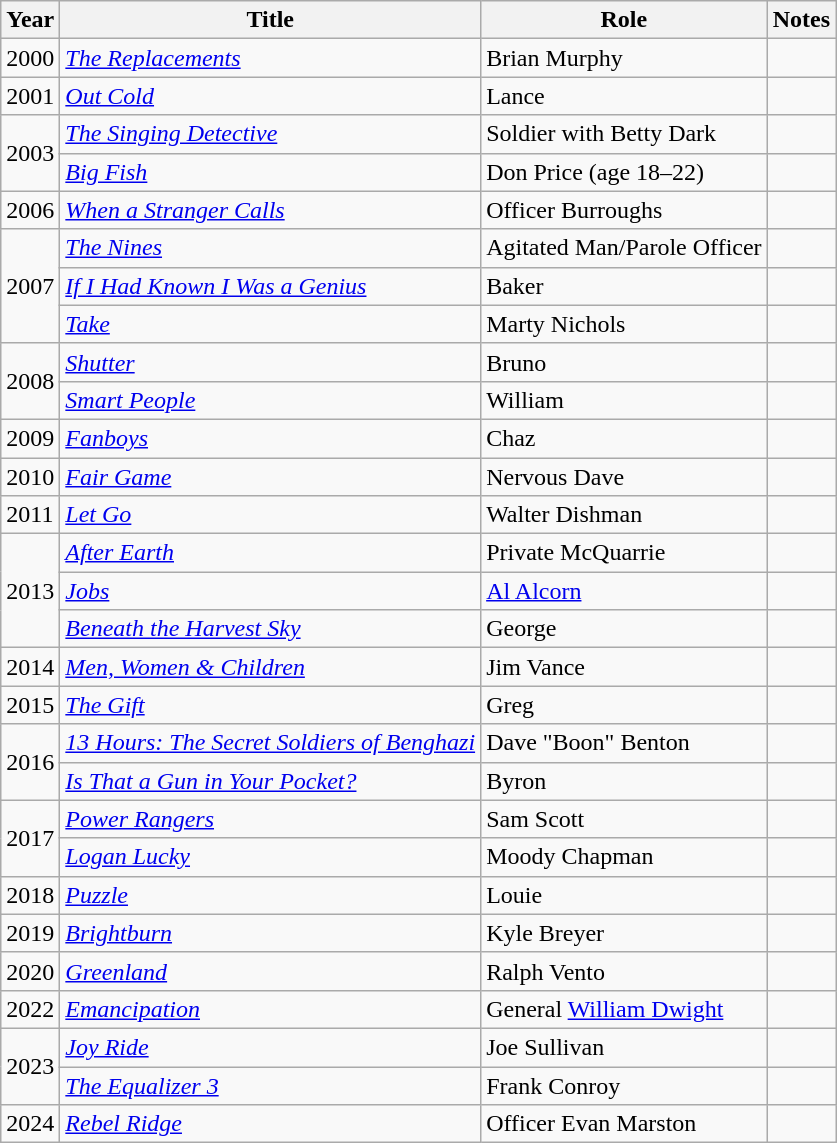<table class="wikitable sortable">
<tr>
<th>Year</th>
<th>Title</th>
<th>Role</th>
<th class="unsortable">Notes</th>
</tr>
<tr>
<td>2000</td>
<td><em><a href='#'>The Replacements</a></em></td>
<td>Brian Murphy</td>
<td></td>
</tr>
<tr>
<td>2001</td>
<td><em><a href='#'>Out Cold</a></em></td>
<td>Lance</td>
<td></td>
</tr>
<tr>
<td rowspan="2">2003</td>
<td><em><a href='#'>The Singing Detective</a></em></td>
<td>Soldier with Betty Dark</td>
<td></td>
</tr>
<tr>
<td><em><a href='#'>Big Fish</a></em></td>
<td>Don Price (age 18–22)</td>
<td></td>
</tr>
<tr>
<td>2006</td>
<td><em><a href='#'>When a Stranger Calls</a></em></td>
<td>Officer Burroughs</td>
<td></td>
</tr>
<tr>
<td rowspan="3">2007</td>
<td><em><a href='#'>The Nines</a></em></td>
<td>Agitated Man/Parole Officer</td>
<td></td>
</tr>
<tr>
<td><em><a href='#'>If I Had Known I Was a Genius</a></em></td>
<td>Baker</td>
<td></td>
</tr>
<tr>
<td><em><a href='#'>Take</a></em></td>
<td>Marty Nichols</td>
<td></td>
</tr>
<tr>
<td rowspan="2">2008</td>
<td><em><a href='#'>Shutter</a></em></td>
<td>Bruno</td>
<td></td>
</tr>
<tr>
<td><em><a href='#'>Smart People</a></em></td>
<td>William</td>
<td></td>
</tr>
<tr>
<td>2009</td>
<td><em><a href='#'>Fanboys</a></em></td>
<td>Chaz</td>
<td></td>
</tr>
<tr>
<td>2010</td>
<td><em><a href='#'>Fair Game</a></em></td>
<td>Nervous Dave</td>
<td></td>
</tr>
<tr>
<td>2011</td>
<td><em><a href='#'>Let Go</a></em></td>
<td>Walter Dishman</td>
<td></td>
</tr>
<tr>
<td rowspan="3">2013</td>
<td><em><a href='#'>After Earth</a></em></td>
<td>Private McQuarrie</td>
<td></td>
</tr>
<tr>
<td><em><a href='#'>Jobs</a></em></td>
<td><a href='#'>Al Alcorn</a></td>
<td></td>
</tr>
<tr>
<td><em><a href='#'>Beneath the Harvest Sky</a></em></td>
<td>George</td>
<td></td>
</tr>
<tr>
<td>2014</td>
<td><em><a href='#'>Men, Women & Children</a></em></td>
<td>Jim Vance</td>
<td></td>
</tr>
<tr>
<td>2015</td>
<td><em><a href='#'>The Gift</a></em></td>
<td>Greg</td>
<td></td>
</tr>
<tr>
<td rowspan="2">2016</td>
<td><em><a href='#'>13 Hours: The Secret Soldiers of Benghazi</a></em></td>
<td>Dave "Boon" Benton</td>
<td></td>
</tr>
<tr>
<td><em><a href='#'>Is That a Gun in Your Pocket?</a></em></td>
<td>Byron</td>
<td></td>
</tr>
<tr>
<td rowspan="2">2017</td>
<td><em><a href='#'>Power Rangers</a></em></td>
<td>Sam Scott</td>
<td></td>
</tr>
<tr>
<td><em><a href='#'>Logan Lucky</a></em></td>
<td>Moody Chapman</td>
<td></td>
</tr>
<tr>
<td>2018</td>
<td><em><a href='#'>Puzzle</a></em></td>
<td>Louie</td>
<td></td>
</tr>
<tr>
<td>2019</td>
<td><em><a href='#'>Brightburn</a></em></td>
<td>Kyle Breyer</td>
<td></td>
</tr>
<tr>
<td>2020</td>
<td><em><a href='#'>Greenland</a></em></td>
<td>Ralph Vento</td>
<td></td>
</tr>
<tr>
<td>2022</td>
<td><em><a href='#'>Emancipation</a></em></td>
<td>General <a href='#'>William Dwight</a></td>
<td></td>
</tr>
<tr>
<td rowspan="2">2023</td>
<td><em><a href='#'>Joy Ride</a></em></td>
<td>Joe Sullivan</td>
<td></td>
</tr>
<tr>
<td><em><a href='#'>The Equalizer 3</a></em></td>
<td>Frank Conroy</td>
<td></td>
</tr>
<tr>
<td>2024</td>
<td><em><a href='#'>Rebel Ridge</a></em></td>
<td>Officer Evan Marston</td>
<td></td>
</tr>
</table>
